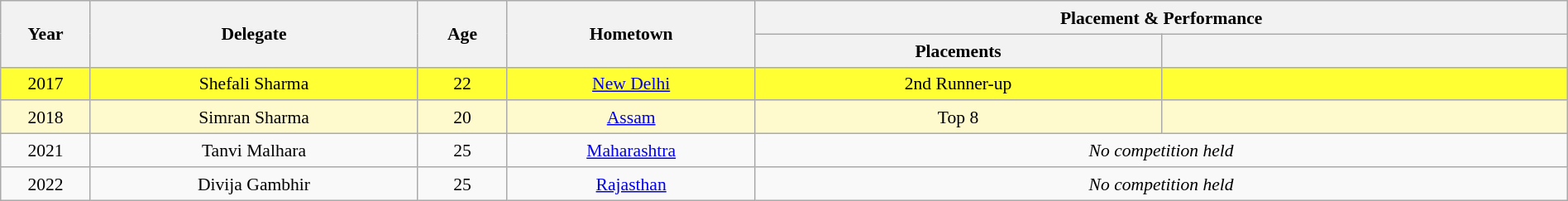<table class="wikitable" style="text-align:center; line-height:20px; font-size:90%; width:100%;">
<tr>
<th rowspan="2"  width=50px>Year</th>
<th rowspan="2"  width=200px>Delegate</th>
<th rowspan="2"  width=50px>Age</th>
<th rowspan="2"  width=150px>Hometown</th>
<th colspan="2"  width=100px>Placement & Performance</th>
</tr>
<tr>
<th width=250px>Placements</th>
<th width=250px></th>
</tr>
<tr style="background:#FFFF33;">
<td> 2017</td>
<td>Shefali Sharma</td>
<td>22</td>
<td><a href='#'>New Delhi</a></td>
<td>2nd Runner-up</td>
<td></td>
</tr>
<tr style="background:#FFFACD;">
<td> 2018</td>
<td>Simran Sharma</td>
<td>20</td>
<td><a href='#'>Assam</a></td>
<td>Top 8</td>
<td style="background:;"></td>
</tr>
<tr>
<td>2021</td>
<td>Tanvi Malhara</td>
<td>25</td>
<td><a href='#'>Maharashtra</a></td>
<td colspan=2><em>No competition held</em></td>
</tr>
<tr>
<td>2022</td>
<td>Divija Gambhir</td>
<td>25</td>
<td><a href='#'>Rajasthan</a></td>
<td colspan=2><em>No competition held</em></td>
</tr>
</table>
